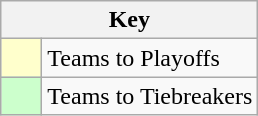<table class="wikitable" style="text-align: center;">
<tr>
<th colspan=2>Key</th>
</tr>
<tr>
<td style="background:#ffffcc; width:20px;"></td>
<td align=left>Teams to Playoffs</td>
</tr>
<tr>
<td style="background:#ccffcc; width:20px;"></td>
<td align=left>Teams to Tiebreakers</td>
</tr>
</table>
